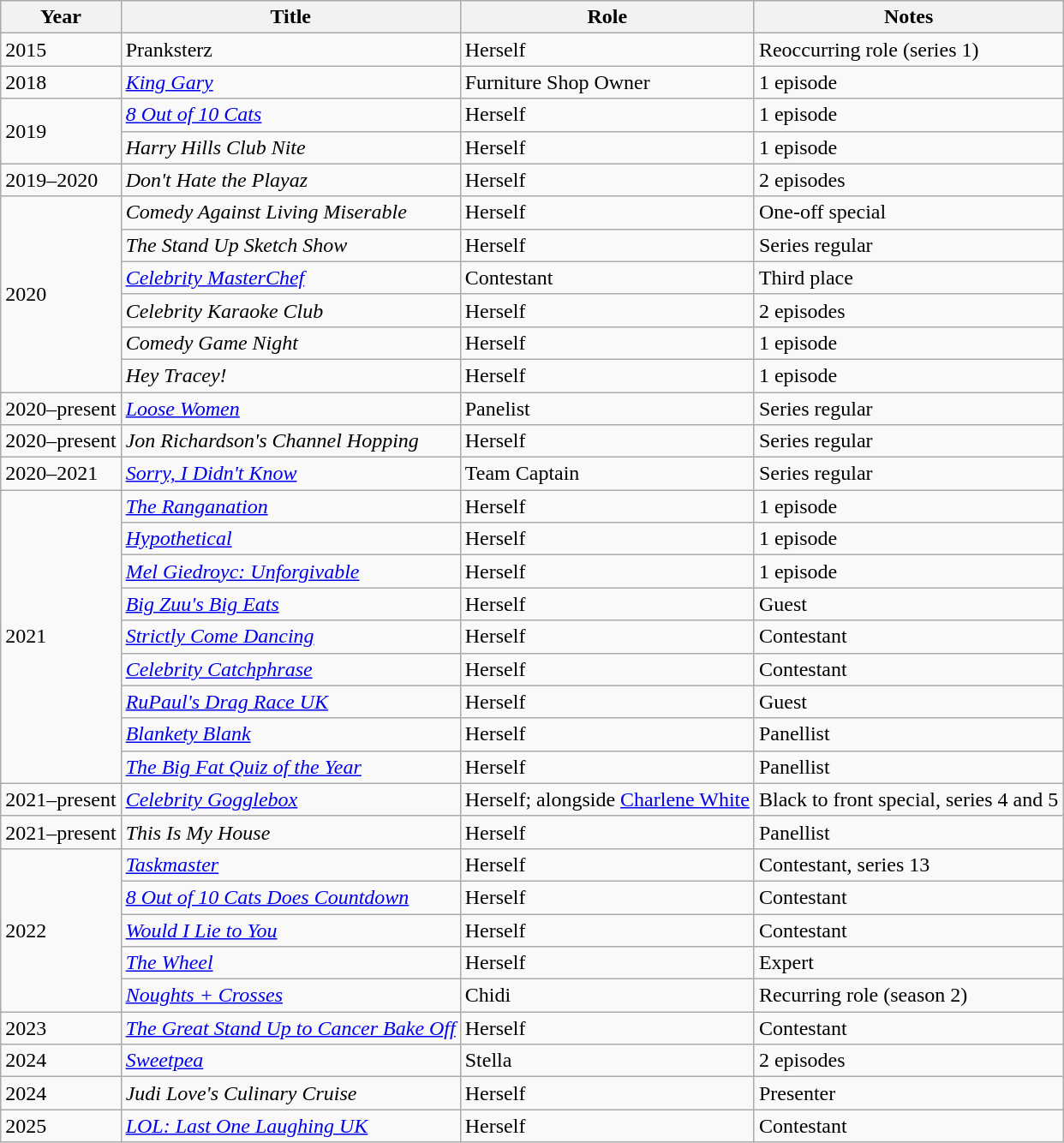<table class="wikitable">
<tr>
<th>Year</th>
<th>Title</th>
<th>Role</th>
<th>Notes</th>
</tr>
<tr>
<td>2015</td>
<td>Pranksterz</td>
<td>Herself</td>
<td>Reoccurring role (series 1)</td>
</tr>
<tr>
<td>2018</td>
<td><em><a href='#'>King Gary</a></em></td>
<td>Furniture Shop Owner</td>
<td>1 episode</td>
</tr>
<tr>
<td rowspan=2>2019</td>
<td><em><a href='#'>8 Out of 10 Cats</a></em></td>
<td>Herself</td>
<td>1 episode</td>
</tr>
<tr>
<td><em>Harry Hills Club Nite</em></td>
<td>Herself</td>
<td>1 episode</td>
</tr>
<tr>
<td>2019–2020</td>
<td><em>Don't Hate the Playaz</em></td>
<td>Herself</td>
<td>2 episodes</td>
</tr>
<tr>
<td rowspan="6">2020</td>
<td><em>Comedy Against Living Miserable</em></td>
<td>Herself</td>
<td>One-off special</td>
</tr>
<tr>
<td><em>The Stand Up Sketch Show</em></td>
<td>Herself</td>
<td>Series regular</td>
</tr>
<tr>
<td><em><a href='#'>Celebrity MasterChef</a></em></td>
<td>Contestant</td>
<td>Third place</td>
</tr>
<tr>
<td><em>Celebrity Karaoke Club</em></td>
<td>Herself</td>
<td>2 episodes</td>
</tr>
<tr>
<td><em>Comedy Game Night</em></td>
<td>Herself</td>
<td>1 episode</td>
</tr>
<tr>
<td><em>Hey Tracey!</em></td>
<td>Herself</td>
<td>1 episode</td>
</tr>
<tr>
<td>2020–present</td>
<td><em><a href='#'>Loose Women</a></em></td>
<td>Panelist</td>
<td>Series regular</td>
</tr>
<tr>
<td>2020–present</td>
<td><em>Jon Richardson's Channel Hopping</em></td>
<td>Herself</td>
<td>Series regular</td>
</tr>
<tr>
<td>2020–2021</td>
<td><em><a href='#'>Sorry, I Didn't Know</a></em></td>
<td>Team Captain</td>
<td>Series regular</td>
</tr>
<tr>
<td rowspan="9">2021</td>
<td><em><a href='#'>The Ranganation</a></em></td>
<td>Herself</td>
<td>1 episode</td>
</tr>
<tr>
<td><em><a href='#'>Hypothetical</a></em></td>
<td>Herself</td>
<td>1 episode</td>
</tr>
<tr>
<td><em><a href='#'>Mel Giedroyc: Unforgivable</a></em></td>
<td>Herself</td>
<td>1 episode</td>
</tr>
<tr>
<td><em><a href='#'>Big Zuu's Big Eats</a></em></td>
<td>Herself</td>
<td>Guest</td>
</tr>
<tr>
<td><em><a href='#'>Strictly Come Dancing</a></em></td>
<td>Herself</td>
<td>Contestant</td>
</tr>
<tr>
<td><em><a href='#'>Celebrity Catchphrase</a></em></td>
<td>Herself</td>
<td>Contestant</td>
</tr>
<tr>
<td><em><a href='#'>RuPaul's Drag Race UK</a></em></td>
<td>Herself</td>
<td>Guest</td>
</tr>
<tr>
<td><em><a href='#'>Blankety Blank</a></em></td>
<td>Herself</td>
<td>Panellist</td>
</tr>
<tr>
<td><em><a href='#'>The Big Fat Quiz of the Year</a></em></td>
<td>Herself</td>
<td>Panellist</td>
</tr>
<tr>
<td>2021–present</td>
<td><em><a href='#'>Celebrity Gogglebox</a></em></td>
<td>Herself; alongside <a href='#'>Charlene White</a></td>
<td>Black to front special, series 4 and 5</td>
</tr>
<tr>
<td>2021–present</td>
<td><em>This Is My House</em></td>
<td>Herself</td>
<td>Panellist</td>
</tr>
<tr>
<td rowspan=5>2022</td>
<td><em><a href='#'>Taskmaster</a></em></td>
<td>Herself</td>
<td>Contestant, series 13</td>
</tr>
<tr>
<td><em><a href='#'>8 Out of 10 Cats Does Countdown</a></em></td>
<td>Herself</td>
<td>Contestant</td>
</tr>
<tr>
<td><em><a href='#'>Would I Lie to You</a></em></td>
<td>Herself</td>
<td>Contestant</td>
</tr>
<tr>
<td><em><a href='#'>The Wheel</a></em></td>
<td>Herself</td>
<td>Expert</td>
</tr>
<tr>
<td><em><a href='#'>Noughts + Crosses</a></em></td>
<td>Chidi</td>
<td>Recurring role (season 2)</td>
</tr>
<tr>
<td>2023</td>
<td><em><a href='#'>The Great Stand Up to Cancer Bake Off</a></em></td>
<td>Herself</td>
<td>Contestant</td>
</tr>
<tr>
<td>2024</td>
<td><em><a href='#'>Sweetpea</a></em></td>
<td>Stella</td>
<td>2 episodes</td>
</tr>
<tr>
<td>2024</td>
<td><em>Judi Love's Culinary Cruise</em></td>
<td>Herself</td>
<td>Presenter</td>
</tr>
<tr>
<td>2025</td>
<td><em><a href='#'>LOL: Last One Laughing UK</a></em></td>
<td>Herself</td>
<td>Contestant</td>
</tr>
</table>
